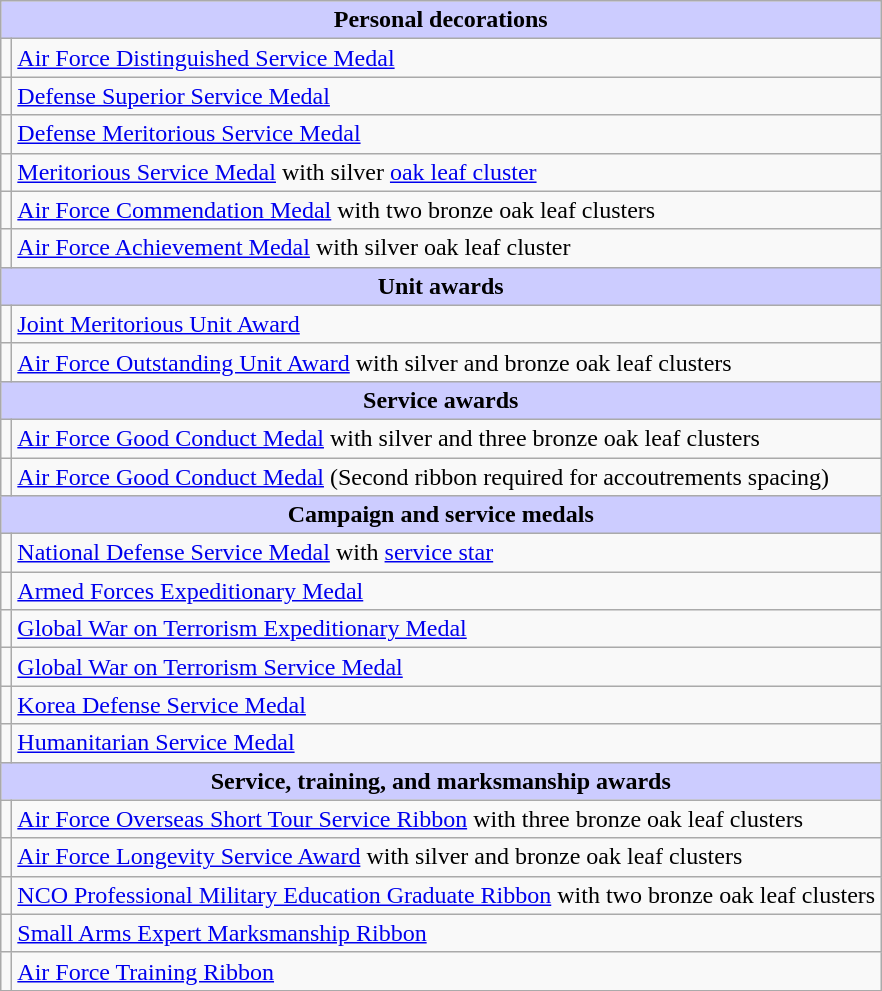<table class="wikitable">
<tr style="background:#ccf; text-align:center;">
<td colspan=2><strong>Personal decorations</strong></td>
</tr>
<tr>
<td></td>
<td><a href='#'>Air Force Distinguished Service Medal</a></td>
</tr>
<tr>
<td></td>
<td><a href='#'>Defense Superior Service Medal</a></td>
</tr>
<tr>
<td></td>
<td><a href='#'>Defense Meritorious Service Medal</a></td>
</tr>
<tr>
<td></td>
<td><a href='#'>Meritorious Service Medal</a> with silver <a href='#'>oak leaf cluster</a></td>
</tr>
<tr>
<td></td>
<td><a href='#'>Air Force Commendation Medal</a> with two bronze oak leaf clusters</td>
</tr>
<tr>
<td></td>
<td><a href='#'>Air Force Achievement Medal</a> with silver oak leaf cluster</td>
</tr>
<tr style="background:#ccf; text-align:center;">
<td colspan=2><strong>Unit awards</strong></td>
</tr>
<tr>
<td></td>
<td><a href='#'>Joint Meritorious Unit Award</a></td>
</tr>
<tr>
<td></td>
<td><a href='#'>Air Force Outstanding Unit Award</a> with silver and bronze oak leaf clusters</td>
</tr>
<tr style="background:#ccf; text-align:center;">
<td colspan=2><strong>Service awards</strong></td>
</tr>
<tr>
<td></td>
<td><a href='#'>Air Force Good Conduct Medal</a> with silver and three bronze oak leaf clusters</td>
</tr>
<tr>
<td></td>
<td><a href='#'>Air Force Good Conduct Medal</a> (Second ribbon required for accoutrements spacing)</td>
</tr>
<tr style="background:#ccf; text-align:center;">
<td colspan=2><strong>Campaign and service medals</strong></td>
</tr>
<tr>
<td></td>
<td><a href='#'>National Defense Service Medal</a> with <a href='#'>service star</a></td>
</tr>
<tr>
<td></td>
<td><a href='#'>Armed Forces Expeditionary Medal</a></td>
</tr>
<tr>
<td></td>
<td><a href='#'>Global War on Terrorism Expeditionary Medal</a></td>
</tr>
<tr>
<td></td>
<td><a href='#'>Global War on Terrorism Service Medal</a></td>
</tr>
<tr>
<td></td>
<td><a href='#'>Korea Defense Service Medal</a></td>
</tr>
<tr>
<td></td>
<td><a href='#'>Humanitarian Service Medal</a></td>
</tr>
<tr style="background:#ccf; text-align:center;">
<td colspan=2><strong>Service, training, and marksmanship awards</strong></td>
</tr>
<tr>
<td></td>
<td><a href='#'>Air Force Overseas Short Tour Service Ribbon</a> with three bronze oak leaf clusters</td>
</tr>
<tr>
<td></td>
<td><a href='#'>Air Force Longevity Service Award</a> with silver and bronze oak leaf clusters</td>
</tr>
<tr>
<td></td>
<td><a href='#'>NCO Professional Military Education Graduate Ribbon</a> with two bronze oak leaf clusters</td>
</tr>
<tr>
<td></td>
<td><a href='#'>Small Arms Expert Marksmanship Ribbon</a></td>
</tr>
<tr>
<td></td>
<td><a href='#'>Air Force Training Ribbon</a></td>
</tr>
</table>
